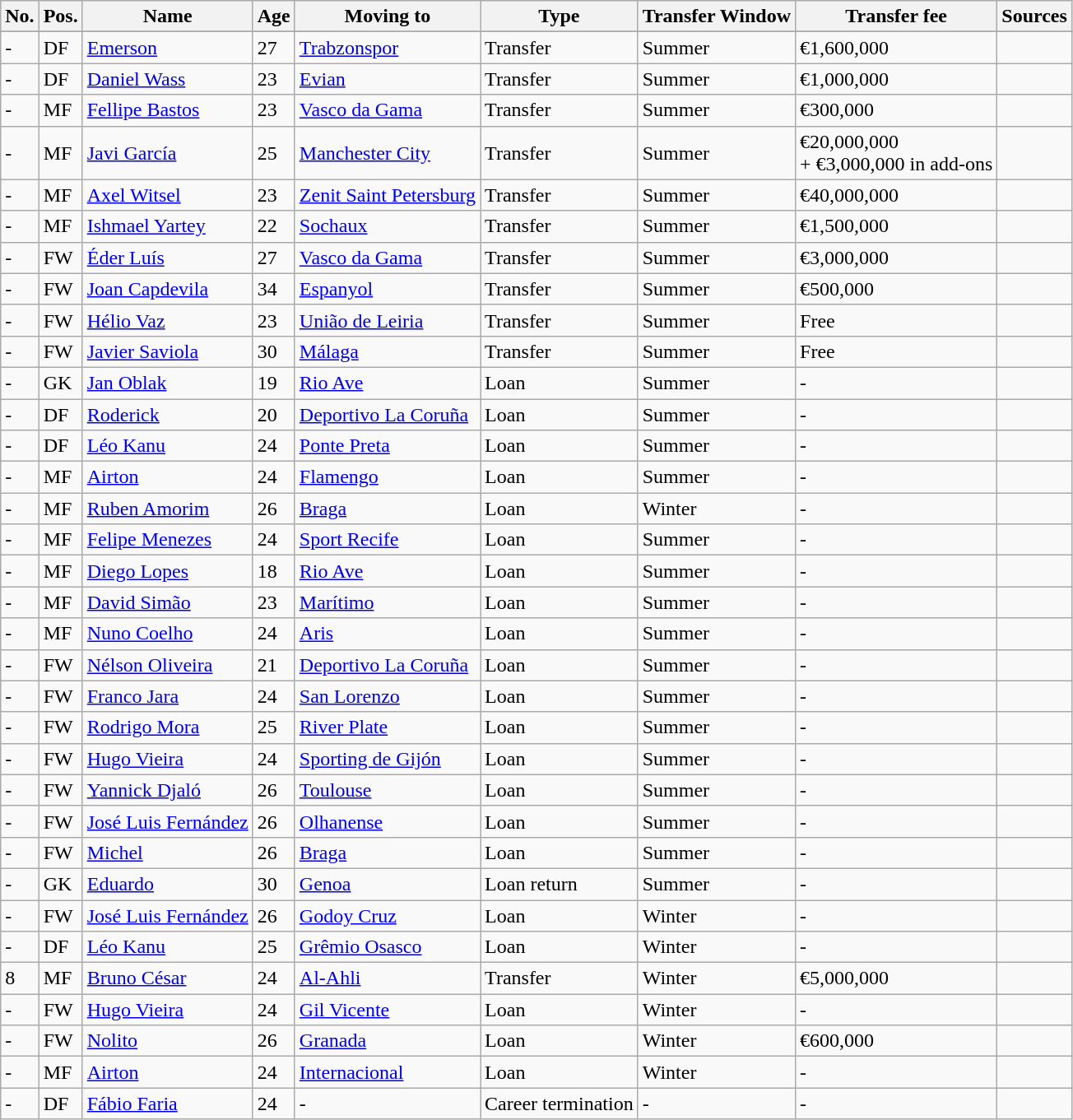<table class="wikitable">
<tr>
<th>No.</th>
<th>Pos.</th>
<th>Name</th>
<th>Age</th>
<th>Moving to</th>
<th>Type</th>
<th>Transfer Window</th>
<th>Transfer fee</th>
<th>Sources</th>
</tr>
<tr>
</tr>
<tr>
<td>-</td>
<td>DF</td>
<td> <a href='#'>Emerson</a></td>
<td>27</td>
<td> <a href='#'>Trabzonspor</a></td>
<td>Transfer</td>
<td>Summer</td>
<td>€1,600,000</td>
<td></td>
</tr>
<tr>
<td>-</td>
<td>DF</td>
<td> <a href='#'>Daniel Wass</a></td>
<td>23</td>
<td> <a href='#'>Evian</a></td>
<td>Transfer</td>
<td>Summer</td>
<td>€1,000,000</td>
<td></td>
</tr>
<tr>
<td>-</td>
<td>MF</td>
<td> <a href='#'>Fellipe Bastos</a></td>
<td>23</td>
<td> <a href='#'>Vasco da Gama</a></td>
<td>Transfer</td>
<td>Summer</td>
<td>€300,000</td>
<td></td>
</tr>
<tr>
<td>-</td>
<td>MF</td>
<td> <a href='#'>Javi García</a></td>
<td>25</td>
<td> <a href='#'>Manchester City</a></td>
<td>Transfer</td>
<td>Summer</td>
<td>€20,000,000<br> + €3,000,000 in add-ons</td>
<td></td>
</tr>
<tr>
<td>-</td>
<td>MF</td>
<td> <a href='#'>Axel Witsel</a></td>
<td>23</td>
<td> <a href='#'>Zenit Saint Petersburg</a></td>
<td>Transfer</td>
<td>Summer</td>
<td>€40,000,000</td>
<td></td>
</tr>
<tr>
<td>-</td>
<td>MF</td>
<td> <a href='#'>Ishmael Yartey</a></td>
<td>22</td>
<td> <a href='#'>Sochaux</a></td>
<td>Transfer</td>
<td>Summer</td>
<td>€1,500,000</td>
<td></td>
</tr>
<tr>
<td>-</td>
<td>FW</td>
<td> <a href='#'>Éder Luís</a></td>
<td>27</td>
<td> <a href='#'>Vasco da Gama</a></td>
<td>Transfer</td>
<td>Summer</td>
<td>€3,000,000</td>
<td></td>
</tr>
<tr>
<td>-</td>
<td>FW</td>
<td> <a href='#'>Joan Capdevila</a></td>
<td>34</td>
<td> <a href='#'>Espanyol</a></td>
<td>Transfer</td>
<td>Summer</td>
<td>€500,000</td>
<td></td>
</tr>
<tr>
<td>-</td>
<td>FW</td>
<td> <a href='#'>Hélio Vaz</a></td>
<td>23</td>
<td> <a href='#'>União de Leiria</a></td>
<td>Transfer</td>
<td>Summer</td>
<td>Free</td>
<td></td>
</tr>
<tr>
<td>-</td>
<td>FW</td>
<td> <a href='#'>Javier Saviola</a></td>
<td>30</td>
<td> <a href='#'>Málaga</a></td>
<td>Transfer</td>
<td>Summer</td>
<td>Free</td>
<td></td>
</tr>
<tr>
<td>-</td>
<td>GK</td>
<td> <a href='#'>Jan Oblak</a></td>
<td>19</td>
<td> <a href='#'>Rio Ave</a></td>
<td>Loan</td>
<td>Summer</td>
<td>-</td>
<td></td>
</tr>
<tr>
<td>-</td>
<td>DF</td>
<td> <a href='#'>Roderick</a></td>
<td>20</td>
<td> <a href='#'>Deportivo La Coruña</a></td>
<td>Loan</td>
<td>Summer</td>
<td>-</td>
<td></td>
</tr>
<tr>
<td>-</td>
<td>DF</td>
<td> <a href='#'>Léo Kanu</a></td>
<td>24</td>
<td> <a href='#'>Ponte Preta</a></td>
<td>Loan</td>
<td>Summer</td>
<td>-</td>
<td></td>
</tr>
<tr>
<td>-</td>
<td>MF</td>
<td> <a href='#'>Airton</a></td>
<td>24</td>
<td> <a href='#'>Flamengo</a></td>
<td>Loan</td>
<td>Summer</td>
<td>-</td>
<td></td>
</tr>
<tr>
<td>-</td>
<td>MF</td>
<td> <a href='#'>Ruben Amorim</a></td>
<td>26</td>
<td> <a href='#'>Braga</a></td>
<td>Loan</td>
<td>Winter</td>
<td>-</td>
<td></td>
</tr>
<tr>
<td>-</td>
<td>MF</td>
<td> <a href='#'>Felipe Menezes</a></td>
<td>24</td>
<td> <a href='#'>Sport Recife</a></td>
<td>Loan</td>
<td>Summer</td>
<td>-</td>
<td></td>
</tr>
<tr>
<td>-</td>
<td>MF</td>
<td> <a href='#'>Diego Lopes</a></td>
<td>18</td>
<td> <a href='#'>Rio Ave</a></td>
<td>Loan</td>
<td>Summer</td>
<td>-</td>
<td></td>
</tr>
<tr>
<td>-</td>
<td>MF</td>
<td> <a href='#'>David Simão</a></td>
<td>23</td>
<td> <a href='#'>Marítimo</a></td>
<td>Loan</td>
<td>Summer</td>
<td>-</td>
<td></td>
</tr>
<tr>
<td>-</td>
<td>MF</td>
<td> <a href='#'>Nuno Coelho</a></td>
<td>24</td>
<td> <a href='#'>Aris</a></td>
<td>Loan</td>
<td>Summer</td>
<td>-</td>
<td></td>
</tr>
<tr>
<td>-</td>
<td>FW</td>
<td> <a href='#'>Nélson Oliveira</a></td>
<td>21</td>
<td> <a href='#'>Deportivo La Coruña</a></td>
<td>Loan</td>
<td>Summer</td>
<td>-</td>
<td></td>
</tr>
<tr>
<td>-</td>
<td>FW</td>
<td> <a href='#'>Franco Jara</a></td>
<td>24</td>
<td> <a href='#'>San Lorenzo</a></td>
<td>Loan</td>
<td>Summer</td>
<td>-</td>
<td></td>
</tr>
<tr>
<td>-</td>
<td>FW</td>
<td> <a href='#'>Rodrigo Mora</a></td>
<td>25</td>
<td> <a href='#'>River Plate</a></td>
<td>Loan</td>
<td>Summer</td>
<td>-</td>
<td></td>
</tr>
<tr>
<td>-</td>
<td>FW</td>
<td> <a href='#'>Hugo Vieira</a></td>
<td>24</td>
<td> <a href='#'>Sporting de Gijón</a></td>
<td>Loan</td>
<td>Summer</td>
<td>-</td>
<td></td>
</tr>
<tr>
<td>-</td>
<td>FW</td>
<td> <a href='#'>Yannick Djaló</a></td>
<td>26</td>
<td> <a href='#'>Toulouse</a></td>
<td>Loan</td>
<td>Summer</td>
<td>-</td>
<td></td>
</tr>
<tr>
<td>-</td>
<td>FW</td>
<td> <a href='#'>José Luis Fernández</a></td>
<td>26</td>
<td> <a href='#'>Olhanense</a></td>
<td>Loan</td>
<td>Summer</td>
<td>-</td>
<td></td>
</tr>
<tr>
<td>-</td>
<td>FW</td>
<td> <a href='#'>Michel</a></td>
<td>26</td>
<td> <a href='#'>Braga</a></td>
<td>Loan</td>
<td>Summer</td>
<td>-</td>
<td></td>
</tr>
<tr>
<td>-</td>
<td>GK</td>
<td> <a href='#'>Eduardo</a></td>
<td>30</td>
<td> <a href='#'>Genoa</a></td>
<td>Loan return</td>
<td>Summer</td>
<td>-</td>
<td></td>
</tr>
<tr>
<td>-</td>
<td>FW</td>
<td> <a href='#'>José Luis Fernández</a></td>
<td>26</td>
<td> <a href='#'>Godoy Cruz</a></td>
<td>Loan</td>
<td>Winter</td>
<td>-</td>
<td></td>
</tr>
<tr>
<td>-</td>
<td>DF</td>
<td> <a href='#'>Léo Kanu</a></td>
<td>25</td>
<td> <a href='#'>Grêmio Osasco</a></td>
<td>Loan</td>
<td>Winter</td>
<td>-</td>
<td></td>
</tr>
<tr>
<td>8</td>
<td>MF</td>
<td> <a href='#'>Bruno César</a></td>
<td>24</td>
<td> <a href='#'>Al-Ahli</a></td>
<td>Transfer</td>
<td>Winter</td>
<td>€5,000,000</td>
<td></td>
</tr>
<tr>
<td>-</td>
<td>FW</td>
<td> <a href='#'>Hugo Vieira</a></td>
<td>24</td>
<td> <a href='#'>Gil Vicente</a></td>
<td>Loan</td>
<td>Winter</td>
<td>-</td>
<td></td>
</tr>
<tr>
<td>-</td>
<td>FW</td>
<td> <a href='#'>Nolito</a></td>
<td>26</td>
<td> <a href='#'>Granada</a></td>
<td>Loan</td>
<td>Winter</td>
<td>€600,000</td>
<td></td>
</tr>
<tr>
<td>-</td>
<td>MF</td>
<td> <a href='#'>Airton</a></td>
<td>24</td>
<td> <a href='#'>Internacional</a></td>
<td>Loan</td>
<td>Winter</td>
<td>-</td>
<td></td>
</tr>
<tr>
<td>-</td>
<td>DF</td>
<td> <a href='#'>Fábio Faria</a></td>
<td>24</td>
<td>-</td>
<td>Career termination</td>
<td>-</td>
<td>-</td>
<td></td>
</tr>
</table>
